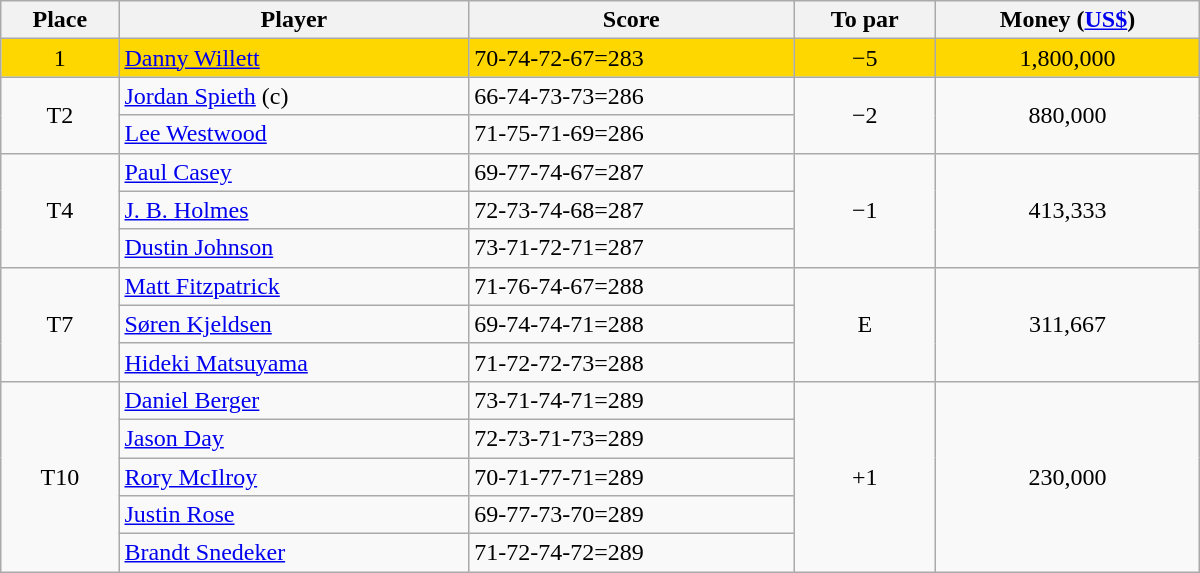<table class="wikitable" style="width:50em;margin-bottom:0;">
<tr>
<th>Place</th>
<th>Player</th>
<th>Score</th>
<th>To par</th>
<th>Money (<a href='#'>US$</a>)</th>
</tr>
<tr style="background:gold">
<td align=center>1</td>
<td> <a href='#'>Danny Willett</a></td>
<td>70-74-72-67=283</td>
<td align=center>−5</td>
<td align=center>1,800,000</td>
</tr>
<tr>
<td rowspan=2 align=center>T2</td>
<td> <a href='#'>Jordan Spieth</a> (c)</td>
<td>66-74-73-73=286</td>
<td rowspan=2 align=center>−2</td>
<td rowspan=2 align=center>880,000</td>
</tr>
<tr>
<td> <a href='#'>Lee Westwood</a></td>
<td>71-75-71-69=286</td>
</tr>
<tr>
<td rowspan=3 align=center>T4</td>
<td> <a href='#'>Paul Casey</a></td>
<td>69-77-74-67=287</td>
<td rowspan=3 align=center>−1</td>
<td rowspan=3 align=center>413,333</td>
</tr>
<tr>
<td> <a href='#'>J. B. Holmes</a></td>
<td>72-73-74-68=287</td>
</tr>
<tr>
<td> <a href='#'>Dustin Johnson</a></td>
<td>73-71-72-71=287</td>
</tr>
<tr>
<td rowspan=3 align=center>T7</td>
<td> <a href='#'>Matt Fitzpatrick</a></td>
<td>71-76-74-67=288</td>
<td rowspan=3 align=center>E</td>
<td rowspan=3 align=center>311,667</td>
</tr>
<tr>
<td> <a href='#'>Søren Kjeldsen</a></td>
<td>69-74-74-71=288</td>
</tr>
<tr>
<td> <a href='#'>Hideki Matsuyama</a></td>
<td>71-72-72-73=288</td>
</tr>
<tr>
<td rowspan=5 align=center>T10</td>
<td> <a href='#'>Daniel Berger</a></td>
<td>73-71-74-71=289</td>
<td rowspan=5 align=center>+1</td>
<td rowspan=5 align=center>230,000</td>
</tr>
<tr>
<td> <a href='#'>Jason Day</a></td>
<td>72-73-71-73=289</td>
</tr>
<tr>
<td> <a href='#'>Rory McIlroy</a></td>
<td>70-71-77-71=289</td>
</tr>
<tr>
<td> <a href='#'>Justin Rose</a></td>
<td>69-77-73-70=289</td>
</tr>
<tr>
<td> <a href='#'>Brandt Snedeker</a></td>
<td>71-72-74-72=289</td>
</tr>
</table>
